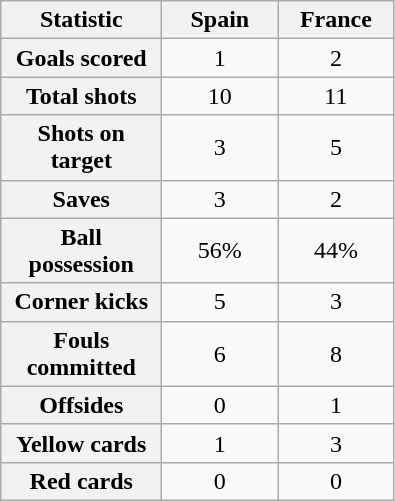<table class="wikitable plainrowheaders" style="text-align:center">
<tr>
<th scope="col" style="width:100px">Statistic</th>
<th scope="col" style="width:70px">Spain</th>
<th scope="col" style="width:70px">France</th>
</tr>
<tr>
<th scope=row>Goals scored</th>
<td>1</td>
<td>2</td>
</tr>
<tr>
<th scope=row>Total shots</th>
<td>10</td>
<td>11</td>
</tr>
<tr>
<th scope=row>Shots on target</th>
<td>3</td>
<td>5</td>
</tr>
<tr>
<th scope=row>Saves</th>
<td>3</td>
<td>2</td>
</tr>
<tr>
<th scope=row>Ball possession</th>
<td>56%</td>
<td>44%</td>
</tr>
<tr>
<th scope=row>Corner kicks</th>
<td>5</td>
<td>3</td>
</tr>
<tr>
<th scope=row>Fouls committed</th>
<td>6</td>
<td>8</td>
</tr>
<tr>
<th scope=row>Offsides</th>
<td>0</td>
<td>1</td>
</tr>
<tr>
<th scope=row>Yellow cards</th>
<td>1</td>
<td>3</td>
</tr>
<tr>
<th scope=row>Red cards</th>
<td>0</td>
<td>0</td>
</tr>
</table>
